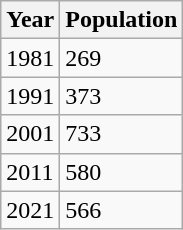<table class="wikitable">
<tr>
<th>Year</th>
<th>Population</th>
</tr>
<tr>
<td>1981</td>
<td>269</td>
</tr>
<tr>
<td>1991</td>
<td>373</td>
</tr>
<tr>
<td>2001</td>
<td>733</td>
</tr>
<tr>
<td>2011</td>
<td>580</td>
</tr>
<tr>
<td>2021</td>
<td>566</td>
</tr>
</table>
